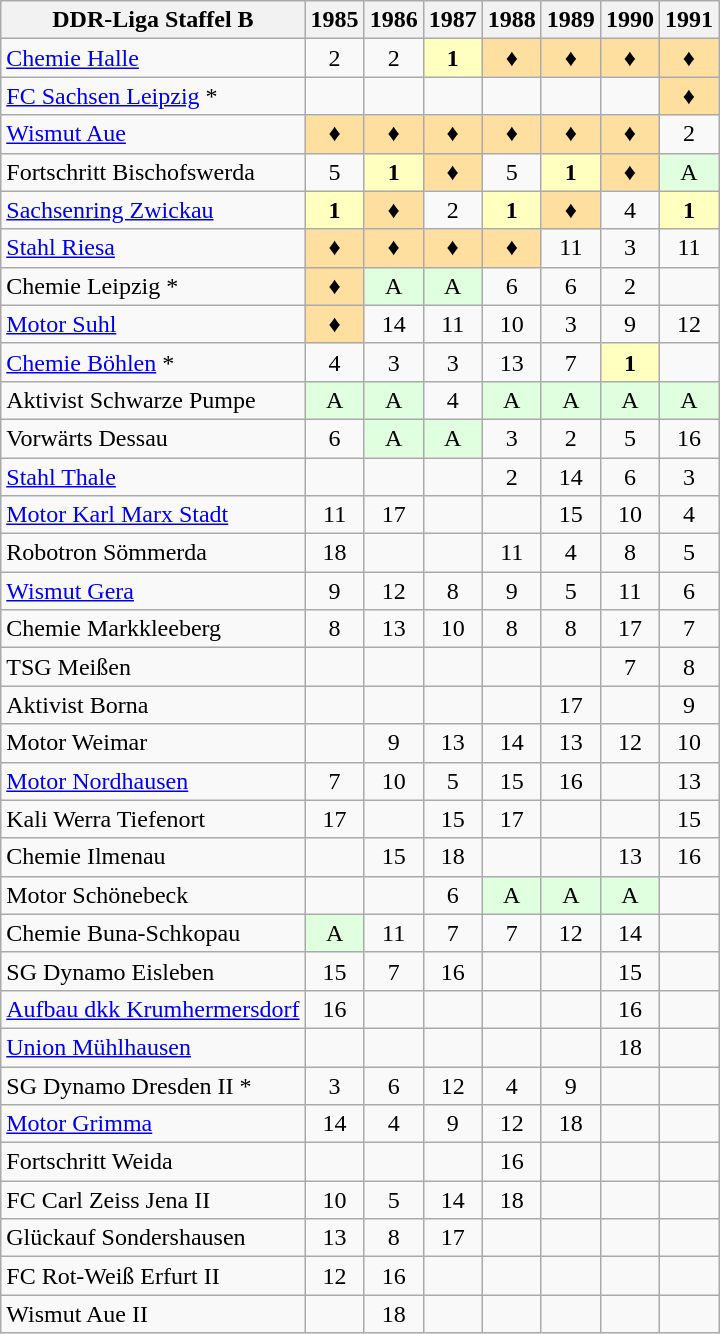<table class="wikitable">
<tr>
<th>DDR-Liga Staffel B</th>
<th>1985</th>
<th>1986</th>
<th>1987</th>
<th>1988</th>
<th>1989</th>
<th>1990</th>
<th>1991</th>
</tr>
<tr align="center">
<td align="left"><a href='#'>Chemie Halle</a></td>
<td>2</td>
<td>2</td>
<td bgcolor="#ffffbf"><strong>1</strong></td>
<td bgcolor="#ffdf9f"><strong>♦</strong></td>
<td bgcolor="#ffdf9f"><strong>♦</strong></td>
<td bgcolor="#ffdf9f"><strong>♦</strong></td>
<td bgcolor="#ffdf9f"><strong>♦</strong></td>
</tr>
<tr align="center">
<td align="left"><a href='#'>FC Sachsen Leipzig</a> *</td>
<td></td>
<td></td>
<td></td>
<td></td>
<td></td>
<td></td>
<td bgcolor="#ffdf9f"><strong>♦</strong></td>
</tr>
<tr align="center">
<td align="left"><a href='#'>Wismut Aue</a></td>
<td bgcolor="#ffdf9f"><strong>♦</strong></td>
<td bgcolor="#ffdf9f"><strong>♦</strong></td>
<td bgcolor="#ffdf9f"><strong>♦</strong></td>
<td bgcolor="#ffdf9f"><strong>♦</strong></td>
<td bgcolor="#ffdf9f"><strong>♦</strong></td>
<td bgcolor="#ffdf9f"><strong>♦</strong></td>
<td>2</td>
</tr>
<tr align="center">
<td align="left">Fortschritt Bischofswerda</td>
<td>5</td>
<td bgcolor="#ffffbf"><strong>1</strong></td>
<td bgcolor="#ffdf9f"><strong>♦</strong></td>
<td>5</td>
<td bgcolor="#ffffbf"><strong>1</strong></td>
<td bgcolor="#ffdf9f"><strong>♦</strong></td>
<td bgcolor="#dfffdf">A</td>
</tr>
<tr align="center">
<td align="left"><a href='#'>Sachsenring Zwickau</a></td>
<td bgcolor="#ffffbf"><strong>1</strong></td>
<td bgcolor="#ffdf9f"><strong>♦</strong></td>
<td>2</td>
<td bgcolor="#ffffbf"><strong>1</strong></td>
<td bgcolor="#ffdf9f"><strong>♦</strong></td>
<td>4</td>
<td bgcolor="#ffffbf"><strong>1</strong></td>
</tr>
<tr align="center">
<td align="left"><a href='#'>Stahl Riesa</a></td>
<td bgcolor="#ffdf9f"><strong>♦</strong></td>
<td bgcolor="#ffdf9f"><strong>♦</strong></td>
<td bgcolor="#ffdf9f"><strong>♦</strong></td>
<td bgcolor="#ffdf9f"><strong>♦</strong></td>
<td>11</td>
<td>3</td>
<td>11</td>
</tr>
<tr align="center">
<td align="left">Chemie Leipzig *</td>
<td bgcolor="#ffdf9f"><strong>♦</strong></td>
<td bgcolor="#dfffdf">A</td>
<td bgcolor="#dfffdf">A</td>
<td>6</td>
<td>6</td>
<td>2</td>
<td></td>
</tr>
<tr align="center">
<td align="left"><a href='#'>Motor Suhl</a></td>
<td bgcolor="#ffdf9f"><strong>♦</strong></td>
<td>14</td>
<td>11</td>
<td>10</td>
<td>3</td>
<td>9</td>
<td>12</td>
</tr>
<tr align="center">
<td align="left"><a href='#'>Chemie Böhlen</a> *</td>
<td>4</td>
<td>3</td>
<td>3</td>
<td>13</td>
<td>7</td>
<td bgcolor="#ffffbf"><strong>1</strong></td>
<td></td>
</tr>
<tr align="center">
<td align="left">Aktivist Schwarze Pumpe</td>
<td bgcolor="#dfffdf">A</td>
<td bgcolor="#dfffdf">A</td>
<td>4</td>
<td bgcolor="#dfffdf">A</td>
<td bgcolor="#dfffdf">A</td>
<td bgcolor="#dfffdf">A</td>
<td bgcolor="#dfffdf">A</td>
</tr>
<tr align="center">
<td align="left">Vorwärts Dessau</td>
<td>6</td>
<td bgcolor="#dfffdf">A</td>
<td bgcolor="#dfffdf">A</td>
<td>3</td>
<td>2</td>
<td>5</td>
<td>16</td>
</tr>
<tr align="center">
<td align="left"><a href='#'>Stahl Thale</a></td>
<td></td>
<td></td>
<td></td>
<td>2</td>
<td>14</td>
<td>6</td>
<td>3</td>
</tr>
<tr align="center">
<td align="left"><a href='#'>Motor Karl Marx Stadt</a></td>
<td>11</td>
<td>17</td>
<td></td>
<td></td>
<td>15</td>
<td>10</td>
<td>4</td>
</tr>
<tr align="center">
<td align="left">Robotron Sömmerda</td>
<td>18</td>
<td></td>
<td></td>
<td>11</td>
<td>4</td>
<td>8</td>
<td>5</td>
</tr>
<tr align="center">
<td align="left"><a href='#'>Wismut Gera</a></td>
<td>9</td>
<td>12</td>
<td>8</td>
<td>9</td>
<td>5</td>
<td>11</td>
<td>6</td>
</tr>
<tr align="center">
<td align="left">Chemie Markkleeberg</td>
<td>8</td>
<td>13</td>
<td>10</td>
<td>8</td>
<td>8</td>
<td>17</td>
<td>7</td>
</tr>
<tr align="center">
<td align="left">TSG Meißen</td>
<td></td>
<td></td>
<td></td>
<td></td>
<td></td>
<td>7</td>
<td>8</td>
</tr>
<tr align="center">
<td align="left">Aktivist Borna</td>
<td></td>
<td></td>
<td></td>
<td></td>
<td>17</td>
<td></td>
<td>9</td>
</tr>
<tr align="center">
<td align="left">Motor Weimar</td>
<td></td>
<td>9</td>
<td>13</td>
<td>14</td>
<td>13</td>
<td>12</td>
<td>10</td>
</tr>
<tr align="center">
<td align="left"><a href='#'>Motor Nordhausen</a></td>
<td>7</td>
<td>10</td>
<td>5</td>
<td>15</td>
<td>16</td>
<td></td>
<td>13</td>
</tr>
<tr align="center">
<td align="left">Kali Werra Tiefenort</td>
<td>17</td>
<td></td>
<td>15</td>
<td>17</td>
<td></td>
<td></td>
<td>15</td>
</tr>
<tr align="center">
<td align="left">Chemie Ilmenau</td>
<td></td>
<td>15</td>
<td>18</td>
<td></td>
<td></td>
<td>13</td>
<td>16</td>
</tr>
<tr align="center">
<td align="left">Motor Schönebeck</td>
<td></td>
<td></td>
<td>6</td>
<td bgcolor="#dfffdf">A</td>
<td bgcolor="#dfffdf">A</td>
<td bgcolor="#dfffdf">A</td>
<td></td>
</tr>
<tr align="center">
<td align="left">Chemie Buna-Schkopau</td>
<td bgcolor="#dfffdf">A</td>
<td>11</td>
<td>7</td>
<td>7</td>
<td>12</td>
<td>14</td>
<td></td>
</tr>
<tr align="center">
<td align="left">SG Dynamo Eisleben</td>
<td>15</td>
<td>7</td>
<td>16</td>
<td></td>
<td></td>
<td>15</td>
<td></td>
</tr>
<tr align="center">
<td align="left"><a href='#'>Aufbau dkk Krumhermersdorf</a></td>
<td>16</td>
<td></td>
<td></td>
<td></td>
<td></td>
<td>16</td>
<td></td>
</tr>
<tr align="center">
<td align="left"><a href='#'>Union Mühlhausen</a></td>
<td></td>
<td></td>
<td></td>
<td></td>
<td></td>
<td>18</td>
<td></td>
</tr>
<tr align="center">
<td align="left">SG Dynamo Dresden II *</td>
<td>3</td>
<td>6</td>
<td>12</td>
<td>4</td>
<td>9</td>
<td></td>
<td></td>
</tr>
<tr align="center">
<td align="left"><a href='#'>Motor Grimma</a></td>
<td>14</td>
<td>4</td>
<td>9</td>
<td>12</td>
<td>18</td>
<td></td>
<td></td>
</tr>
<tr align="center">
<td align="left">Fortschritt Weida</td>
<td></td>
<td></td>
<td></td>
<td>16</td>
<td></td>
<td></td>
<td></td>
</tr>
<tr align="center">
<td align="left">FC Carl Zeiss Jena II</td>
<td>10</td>
<td>5</td>
<td>14</td>
<td>18</td>
<td></td>
<td></td>
<td></td>
</tr>
<tr align="center">
<td align="left">Glückauf Sondershausen</td>
<td>13</td>
<td>8</td>
<td>17</td>
<td></td>
<td></td>
<td></td>
<td></td>
</tr>
<tr align="center">
<td align="left">FC Rot-Weiß Erfurt II</td>
<td>12</td>
<td>16</td>
<td></td>
<td></td>
<td></td>
<td></td>
<td></td>
</tr>
<tr align="center">
<td align="left">Wismut Aue II</td>
<td></td>
<td>18</td>
<td></td>
<td></td>
<td></td>
<td></td>
<td></td>
</tr>
</table>
